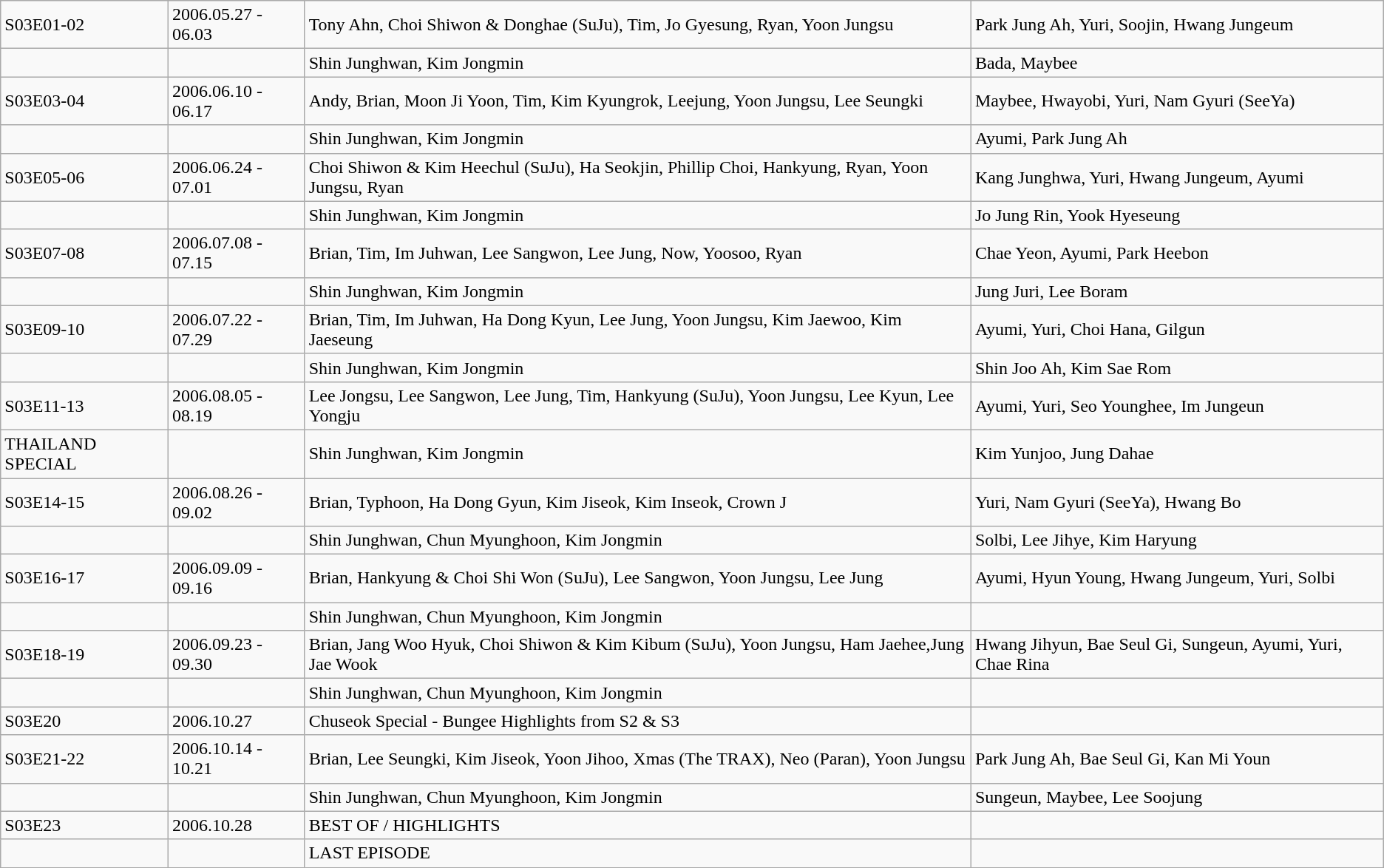<table class="wikitable">
<tr>
<td>S03E01-02</td>
<td>2006.05.27 - 06.03</td>
<td>Tony Ahn, Choi Shiwon & Donghae (SuJu), Tim, Jo Gyesung, Ryan, Yoon Jungsu</td>
<td>Park Jung Ah, Yuri, Soojin, Hwang Jungeum</td>
</tr>
<tr>
<td></td>
<td></td>
<td>Shin Junghwan, Kim Jongmin</td>
<td>Bada, Maybee</td>
</tr>
<tr>
<td>S03E03-04</td>
<td>2006.06.10 - 06.17</td>
<td>Andy, Brian, Moon Ji Yoon, Tim, Kim Kyungrok, Leejung, Yoon Jungsu, Lee Seungki</td>
<td>Maybee, Hwayobi, Yuri, Nam Gyuri (SeeYa)</td>
</tr>
<tr>
<td></td>
<td></td>
<td>Shin Junghwan, Kim Jongmin</td>
<td>Ayumi, Park Jung Ah</td>
</tr>
<tr>
<td>S03E05-06</td>
<td>2006.06.24 - 07.01</td>
<td>Choi Shiwon & Kim Heechul (SuJu), Ha Seokjin, Phillip Choi, Hankyung, Ryan, Yoon Jungsu, Ryan</td>
<td>Kang Junghwa, Yuri, Hwang Jungeum, Ayumi</td>
</tr>
<tr>
<td></td>
<td></td>
<td>Shin Junghwan, Kim Jongmin</td>
<td>Jo Jung Rin, Yook Hyeseung</td>
</tr>
<tr>
<td>S03E07-08</td>
<td>2006.07.08 - 07.15</td>
<td>Brian, Tim, Im Juhwan, Lee Sangwon, Lee Jung, Now, Yoosoo, Ryan</td>
<td>Chae Yeon, Ayumi, Park Heebon</td>
</tr>
<tr>
<td></td>
<td></td>
<td>Shin Junghwan, Kim Jongmin</td>
<td>Jung Juri, Lee Boram</td>
</tr>
<tr>
<td>S03E09-10</td>
<td>2006.07.22 - 07.29</td>
<td>Brian, Tim, Im Juhwan, Ha Dong Kyun, Lee Jung, Yoon Jungsu, Kim Jaewoo, Kim Jaeseung</td>
<td>Ayumi, Yuri, Choi Hana, Gilgun</td>
</tr>
<tr>
<td></td>
<td></td>
<td>Shin Junghwan, Kim Jongmin</td>
<td>Shin Joo Ah, Kim Sae Rom</td>
</tr>
<tr>
<td>S03E11-13</td>
<td>2006.08.05 - 08.19</td>
<td>Lee Jongsu, Lee Sangwon, Lee Jung, Tim, Hankyung (SuJu), Yoon Jungsu, Lee Kyun, Lee Yongju</td>
<td>Ayumi, Yuri, Seo Younghee, Im Jungeun</td>
</tr>
<tr>
<td>THAILAND SPECIAL</td>
<td></td>
<td>Shin Junghwan, Kim Jongmin</td>
<td>Kim Yunjoo, Jung Dahae</td>
</tr>
<tr>
<td>S03E14-15</td>
<td>2006.08.26 - 09.02</td>
<td>Brian, Typhoon, Ha Dong Gyun, Kim Jiseok, Kim Inseok, Crown J</td>
<td>Yuri, Nam Gyuri (SeeYa), Hwang Bo</td>
</tr>
<tr>
<td></td>
<td></td>
<td>Shin Junghwan, Chun Myunghoon, Kim Jongmin</td>
<td>Solbi, Lee Jihye, Kim Haryung</td>
</tr>
<tr>
<td>S03E16-17</td>
<td>2006.09.09 - 09.16</td>
<td>Brian, Hankyung & Choi Shi Won (SuJu), Lee Sangwon, Yoon Jungsu, Lee Jung</td>
<td>Ayumi, Hyun Young, Hwang Jungeum, Yuri, Solbi</td>
</tr>
<tr>
<td></td>
<td></td>
<td>Shin Junghwan, Chun Myunghoon, Kim Jongmin</td>
<td></td>
</tr>
<tr>
<td>S03E18-19</td>
<td>2006.09.23 - 09.30</td>
<td>Brian, Jang Woo Hyuk, Choi Shiwon & Kim Kibum (SuJu), Yoon Jungsu, Ham Jaehee,Jung Jae Wook</td>
<td>Hwang Jihyun, Bae Seul Gi, Sungeun, Ayumi, Yuri, Chae Rina</td>
</tr>
<tr>
<td></td>
<td></td>
<td>Shin Junghwan, Chun Myunghoon, Kim Jongmin</td>
<td></td>
</tr>
<tr>
<td>S03E20</td>
<td>2006.10.27</td>
<td>Chuseok Special - Bungee Highlights from S2 & S3</td>
<td></td>
</tr>
<tr>
<td>S03E21-22</td>
<td>2006.10.14 - 10.21</td>
<td>Brian, Lee Seungki, Kim Jiseok, Yoon Jihoo, Xmas (The TRAX), Neo (Paran), Yoon Jungsu</td>
<td>Park Jung Ah, Bae Seul Gi, Kan Mi Youn</td>
</tr>
<tr>
<td></td>
<td></td>
<td>Shin Junghwan, Chun Myunghoon, Kim Jongmin</td>
<td>Sungeun, Maybee, Lee Soojung</td>
</tr>
<tr>
<td>S03E23</td>
<td>2006.10.28</td>
<td>BEST OF / HIGHLIGHTS</td>
<td></td>
</tr>
<tr>
<td></td>
<td></td>
<td>LAST EPISODE</td>
<td></td>
</tr>
</table>
